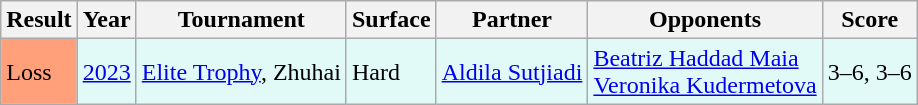<table class="sortable wikitable">
<tr>
<th>Result</th>
<th>Year</th>
<th>Tournament</th>
<th>Surface</th>
<th>Partner</th>
<th>Opponents</th>
<th class="unsortable">Score</th>
</tr>
<tr style=background:#e2faf7>
<td bgcolor=FFA07A>Loss</td>
<td><a href='#'>2023</a></td>
<td><a href='#'>Elite Trophy</a>, Zhuhai</td>
<td>Hard</td>
<td> <a href='#'>Aldila Sutjiadi</a></td>
<td> <a href='#'>Beatriz Haddad Maia</a> <br>  <a href='#'>Veronika Kudermetova</a></td>
<td>3–6, 3–6</td>
</tr>
</table>
